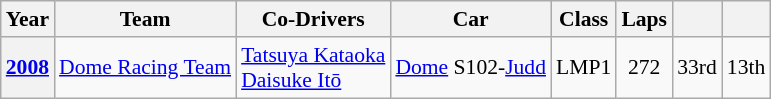<table class="wikitable" style="text-align:center; font-size:90%">
<tr>
<th>Year</th>
<th>Team</th>
<th>Co-Drivers</th>
<th>Car</th>
<th>Class</th>
<th>Laps</th>
<th></th>
<th></th>
</tr>
<tr>
<th><a href='#'>2008</a></th>
<td align="left"> <a href='#'>Dome Racing Team</a></td>
<td align="left"> <a href='#'>Tatsuya Kataoka</a><br> <a href='#'>Daisuke Itō</a></td>
<td align="left"><a href='#'>Dome</a> S102-<a href='#'>Judd</a></td>
<td>LMP1</td>
<td>272</td>
<td>33rd</td>
<td>13th</td>
</tr>
</table>
